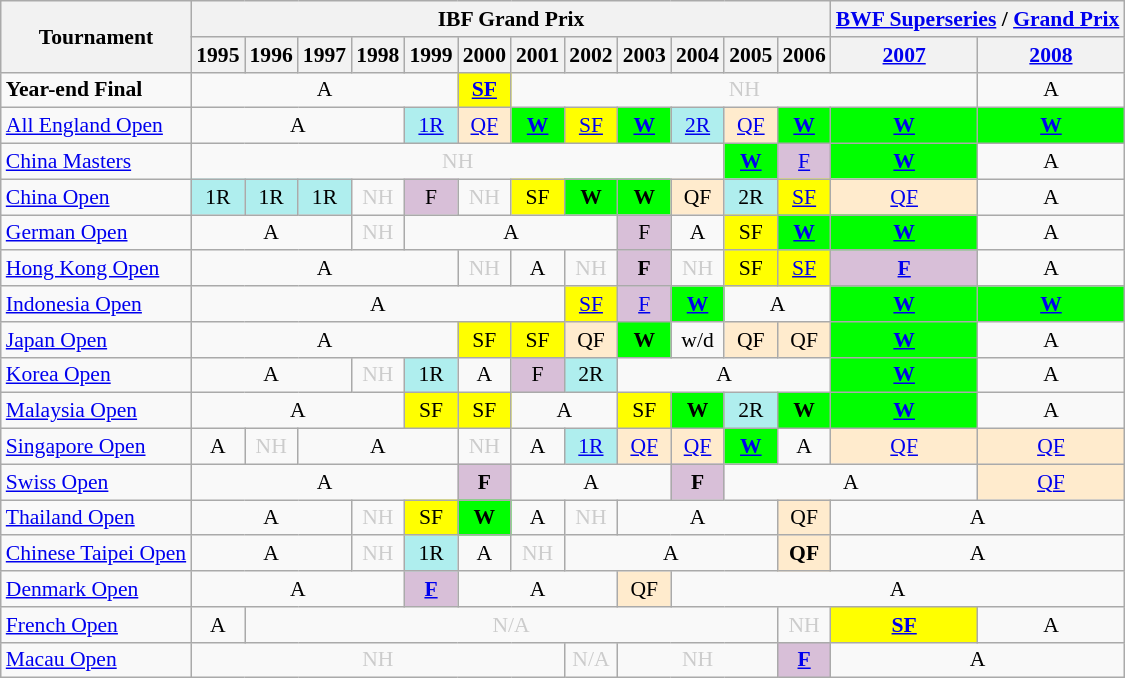<table class="wikitable" style="font-size: 90%; text-align:center">
<tr>
<th rowspan="2">Tournament</th>
<th colspan="12">IBF Grand Prix</th>
<th colspan="2"><a href='#'>BWF Superseries</a> / <a href='#'>Grand Prix</a></th>
</tr>
<tr>
<th>1995</th>
<th>1996</th>
<th>1997</th>
<th>1998</th>
<th>1999</th>
<th>2000</th>
<th>2001</th>
<th>2002</th>
<th>2003</th>
<th>2004</th>
<th>2005</th>
<th>2006</th>
<th><a href='#'>2007</a></th>
<th><a href='#'>2008</a></th>
</tr>
<tr>
<td align=left><strong>Year-end Final</strong></td>
<td colspan="5">A</td>
<td bgcolor=FFFF00><a href='#'><strong>SF</strong></a></td>
<td colspan="7" style=color:#ccc>NH</td>
<td>A</td>
</tr>
<tr>
<td align=left><a href='#'>All England Open</a></td>
<td colspan="4">A</td>
<td bgcolor=AFEEEE><a href='#'>1R</a></td>
<td bgcolor=FFEBCD><a href='#'>QF</a></td>
<td bgcolor=00FF00><a href='#'><strong>W</strong></a></td>
<td bgcolor=FFFF00><a href='#'>SF</a></td>
<td bgcolor=00FF00><a href='#'><strong>W</strong></a></td>
<td bgcolor=AFEEEE><a href='#'>2R</a></td>
<td bgcolor=FFEBCD><a href='#'>QF</a></td>
<td bgcolor=00FF00><a href='#'><strong>W</strong></a></td>
<td bgcolor=00FF00><a href='#'><strong>W</strong></a></td>
<td bgcolor=00FF00><a href='#'><strong>W</strong></a></td>
</tr>
<tr>
<td align=left><a href='#'>China Masters</a></td>
<td colspan="10" style=color:#ccc>NH</td>
<td bgcolor=00FF00><a href='#'><strong>W</strong></a></td>
<td bgcolor=D8BFD8><a href='#'>F</a></td>
<td bgcolor=00FF00><a href='#'><strong>W</strong></a></td>
<td>A</td>
</tr>
<tr>
<td align=left><a href='#'>China Open</a></td>
<td bgcolor=AFEEEE>1R</td>
<td bgcolor=AFEEEE>1R</td>
<td bgcolor=AFEEEE>1R</td>
<td style=color:#ccc>NH</td>
<td bgcolor=D8BFD8>F</td>
<td style=color:#ccc>NH</td>
<td bgcolor=FFFF00>SF</td>
<td bgcolor=00FF00><strong>W</strong></td>
<td bgcolor=00FF00><strong>W</strong></td>
<td bgcolor=FFEBCD>QF</td>
<td bgcolor=AFEEEE>2R</td>
<td bgcolor=FFFF00><a href='#'>SF</a></td>
<td bgcolor=FFEBCD><a href='#'>QF</a></td>
<td>A</td>
</tr>
<tr>
<td align=left><a href='#'>German Open</a></td>
<td colspan="3">A</td>
<td style=color:#ccc>NH</td>
<td colspan="4">A</td>
<td bgcolor=D8BFD8>F</td>
<td>A</td>
<td bgcolor=FFFF00>SF</td>
<td bgcolor=00FF00><a href='#'><strong>W</strong></a></td>
<td bgcolor=00FF00><a href='#'><strong>W</strong></a></td>
<td>A</td>
</tr>
<tr>
<td align=left><a href='#'>Hong Kong Open</a></td>
<td colspan="5">A</td>
<td style=color:#ccc>NH</td>
<td>A</td>
<td style=color:#ccc>NH</td>
<td bgcolor=D8BFD8><strong>F</strong></td>
<td style=color:#ccc>NH</td>
<td bgcolor=FFFF00>SF</td>
<td bgcolor=FFFF00><a href='#'>SF</a></td>
<td bgcolor=D8BFD8><a href='#'><strong>F</strong></a></td>
<td>A</td>
</tr>
<tr>
<td align=left><a href='#'>Indonesia Open</a></td>
<td colspan="7">A</td>
<td bgcolor=FFFF00><a href='#'>SF</a></td>
<td bgcolor=D8BFD8><a href='#'>F</a></td>
<td bgcolor=00FF00><a href='#'><strong>W</strong></a></td>
<td colspan="2">A</td>
<td bgcolor=00FF00><a href='#'><strong>W</strong></a></td>
<td bgcolor=00FF00><a href='#'><strong>W</strong></a></td>
</tr>
<tr>
<td align=left><a href='#'>Japan Open</a></td>
<td colspan="5">A</td>
<td bgcolor=FFFF00>SF</td>
<td bgcolor=FFFF00>SF</td>
<td bgcolor=FFEBCD>QF</td>
<td bgcolor=00FF00><strong>W</strong></td>
<td>w/d</td>
<td bgcolor=FFEBCD>QF</td>
<td bgcolor=FFEBCD>QF</td>
<td bgcolor=00FF00><strong><a href='#'>W</a></strong></td>
<td>A</td>
</tr>
<tr>
<td align=left><a href='#'>Korea Open</a></td>
<td colspan="3">A</td>
<td style=color:#ccc>NH</td>
<td bgcolor=AFEEEE>1R</td>
<td>A</td>
<td bgcolor=D8BFD8>F</td>
<td bgcolor=AFEEEE>2R</td>
<td colspan="4">A</td>
<td bgcolor=00FF00><a href='#'><strong>W</strong></a></td>
<td>A</td>
</tr>
<tr>
<td align=left><a href='#'>Malaysia Open</a></td>
<td colspan="4">A</td>
<td bgcolor=FFFF00>SF</td>
<td bgcolor=FFFF00>SF</td>
<td colspan="2">A</td>
<td bgcolor=FFFF00>SF</td>
<td bgcolor=00FF00><strong>W</strong></td>
<td bgcolor=AFEEEE>2R</td>
<td bgcolor=00FF00><strong>W</strong></td>
<td bgcolor=00FF00><a href='#'><strong>W</strong></a></td>
<td>A</td>
</tr>
<tr>
<td align=left><a href='#'>Singapore Open</a></td>
<td>A</td>
<td style=color:#ccc>NH</td>
<td colspan="3">A</td>
<td style=color:#ccc>NH</td>
<td>A</td>
<td bgcolor=AFEEEE><a href='#'>1R</a></td>
<td bgcolor=FFEBCD><a href='#'>QF</a></td>
<td bgcolor=FFEBCD><a href='#'>QF</a></td>
<td bgcolor=00FF00><a href='#'><strong>W</strong></a></td>
<td>A</td>
<td bgcolor=FFEBCD><a href='#'>QF</a></td>
<td bgcolor=FFEBCD><a href='#'>QF</a></td>
</tr>
<tr>
<td align=left><a href='#'>Swiss Open</a></td>
<td colspan="5">A</td>
<td bgcolor=D8BFD8><strong>F</strong></td>
<td colspan="3">A</td>
<td bgcolor=D8BFD8><strong>F</strong></td>
<td colspan="3">A</td>
<td bgcolor=FFEBCD><a href='#'>QF</a></td>
</tr>
<tr>
<td align=left><a href='#'>Thailand Open</a></td>
<td colspan="3">A</td>
<td style=color:#ccc>NH</td>
<td bgcolor=FFFF00>SF</td>
<td bgcolor=00FF00><strong>W</strong></td>
<td>A</td>
<td style=color:#ccc>NH</td>
<td colspan="3">A</td>
<td bgcolor=FFEBCD>QF</td>
<td colspan="2">A</td>
</tr>
<tr>
<td align=left><a href='#'>Chinese Taipei Open</a></td>
<td colspan="3">A</td>
<td style=color:#ccc>NH</td>
<td bgcolor=AFEEEE>1R</td>
<td>A</td>
<td style=color:#ccc>NH</td>
<td colspan="4">A</td>
<td bgcolor=FFEBCD><strong>QF</strong></td>
<td colspan="2">A</td>
</tr>
<tr>
<td align=left><a href='#'>Denmark Open</a></td>
<td colspan="4">A</td>
<td bgcolor=D8BFD8><strong><a href='#'>F</a></strong></td>
<td colspan="3">A</td>
<td bgcolor=FFEBCD>QF</td>
<td colspan="5">A</td>
</tr>
<tr>
<td align=left><a href='#'>French Open</a></td>
<td>A</td>
<td colspan="10" style=color:#ccc>N/A</td>
<td style=color:#ccc>NH</td>
<td bgcolor=FFFF00><a href='#'><strong>SF</strong></a></td>
<td>A</td>
</tr>
<tr>
<td align=left><a href='#'>Macau Open</a></td>
<td colspan="7" style=color:#ccc>NH</td>
<td style=color:#ccc>N/A</td>
<td colspan="3" style=color:#ccc>NH</td>
<td bgcolor=D8BFD8><a href='#'><strong>F</strong></a></td>
<td colspan="2">A</td>
</tr>
</table>
